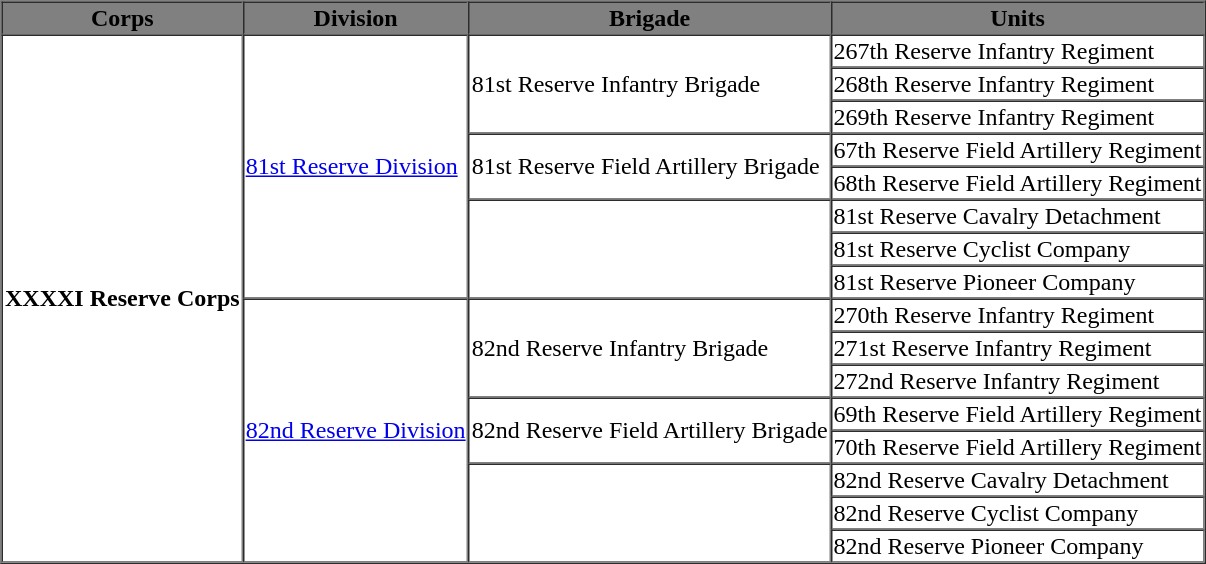<table style="float: right;" border="1" cellpadding="1" cellspacing="0" style="font-size: 100%; border: gray solid 1px; border-collapse: collapse; text-align: center;">
<tr style="background-color:grey; color:black;">
<th>Corps</th>
<th>Division</th>
<th>Brigade</th>
<th>Units</th>
</tr>
<tr>
<td ROWSPAN=16><strong>XXXXI Reserve Corps</strong></td>
<td ROWSPAN=8><a href='#'>81st Reserve Division</a></td>
<td ROWSPAN=3>81st Reserve Infantry Brigade</td>
<td>267th Reserve Infantry Regiment</td>
</tr>
<tr>
<td>268th Reserve Infantry Regiment</td>
</tr>
<tr>
<td>269th Reserve Infantry Regiment</td>
</tr>
<tr>
<td ROWSPAN=2>81st Reserve Field Artillery Brigade</td>
<td>67th Reserve Field Artillery Regiment</td>
</tr>
<tr>
<td>68th Reserve Field Artillery Regiment</td>
</tr>
<tr>
<td ROWSPAN=3></td>
<td>81st Reserve Cavalry Detachment</td>
</tr>
<tr>
<td>81st Reserve Cyclist Company</td>
</tr>
<tr>
<td>81st Reserve Pioneer Company</td>
</tr>
<tr>
<td ROWSPAN=8><a href='#'>82nd Reserve Division</a></td>
<td ROWSPAN=3>82nd Reserve Infantry Brigade</td>
<td>270th Reserve Infantry Regiment</td>
</tr>
<tr>
<td>271st Reserve Infantry Regiment</td>
</tr>
<tr>
<td>272nd Reserve Infantry Regiment</td>
</tr>
<tr>
<td ROWSPAN=2>82nd Reserve Field Artillery Brigade</td>
<td>69th Reserve Field Artillery Regiment</td>
</tr>
<tr>
<td>70th Reserve Field Artillery Regiment</td>
</tr>
<tr>
<td ROWSPAN=3></td>
<td>82nd Reserve Cavalry Detachment</td>
</tr>
<tr>
<td>82nd Reserve Cyclist Company</td>
</tr>
<tr>
<td>82nd Reserve Pioneer Company</td>
</tr>
<tr>
</tr>
</table>
